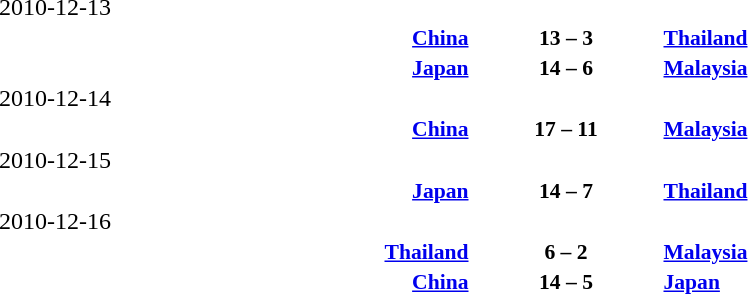<table width=100% cellspacing=1>
<tr>
<th width=25%></th>
<th width=10%></th>
<th></th>
</tr>
<tr>
<td>2010-12-13</td>
</tr>
<tr style=font-size:90%>
<td align=right><strong><a href='#'>China</a> </strong></td>
<td align=center><strong>13 – 3</strong></td>
<td><strong> <a href='#'>Thailand</a></strong></td>
</tr>
<tr style=font-size:90%>
<td align=right><strong><a href='#'>Japan</a> </strong></td>
<td align=center><strong>14 – 6</strong></td>
<td><strong> <a href='#'>Malaysia</a></strong></td>
</tr>
<tr>
<td>2010-12-14</td>
</tr>
<tr style=font-size:90%>
<td align=right><strong><a href='#'>China</a> </strong></td>
<td align=center><strong>17 – 11</strong></td>
<td><strong> <a href='#'>Malaysia</a></strong></td>
</tr>
<tr>
<td>2010-12-15</td>
</tr>
<tr style=font-size:90%>
<td align=right><strong><a href='#'>Japan</a> </strong></td>
<td align=center><strong>14 – 7</strong></td>
<td><strong> <a href='#'>Thailand</a></strong></td>
</tr>
<tr>
<td>2010-12-16</td>
</tr>
<tr style=font-size:90%>
<td align=right><strong><a href='#'>Thailand</a> </strong></td>
<td align=center><strong>6 – 2</strong></td>
<td><strong> <a href='#'>Malaysia</a></strong></td>
</tr>
<tr style=font-size:90%>
<td align=right><strong><a href='#'>China</a> </strong></td>
<td align=center><strong>14 – 5</strong></td>
<td><strong> <a href='#'>Japan</a></strong></td>
</tr>
</table>
